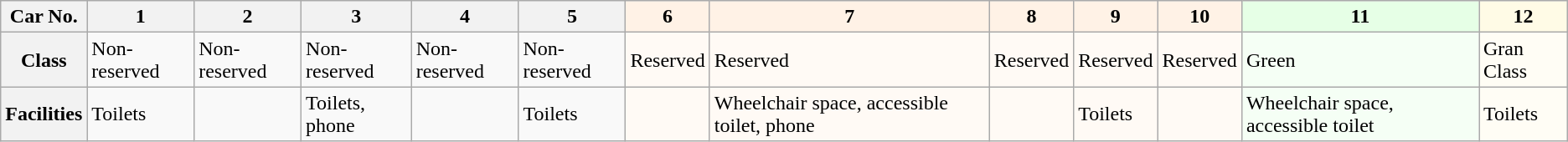<table class="wikitable">
<tr>
<th>Car No.</th>
<th>1</th>
<th>2</th>
<th>3</th>
<th>4</th>
<th>5</th>
<th style="background: #FFF2E6">6</th>
<th style="background: #FFF2E6">7</th>
<th style="background: #FFF2E6">8</th>
<th style="background: #FFF2E6">9</th>
<th style="background: #FFF2E6">10</th>
<th style="background:#E6FFE6">11</th>
<th style="background: #FFFBE6">12</th>
</tr>
<tr>
<th>Class</th>
<td>Non-reserved</td>
<td>Non-reserved</td>
<td>Non-reserved</td>
<td>Non-reserved</td>
<td>Non-reserved</td>
<td style="background: #FFFAF5">Reserved</td>
<td style="background: #FFFAF5">Reserved</td>
<td style="background: #FFFAF5">Reserved</td>
<td style="background: #FFFAF5">Reserved</td>
<td style="background: #FFFAF5">Reserved</td>
<td style="background: #F5FFF5">Green</td>
<td style="background: #FFFDF5">Gran Class</td>
</tr>
<tr>
<th>Facilities</th>
<td>Toilets</td>
<td> </td>
<td>Toilets, phone</td>
<td> </td>
<td>Toilets</td>
<td style="background: #FFFAF5"> </td>
<td style="background: #FFFAF5">Wheelchair space, accessible toilet, phone</td>
<td style="background: #FFFAF5"> </td>
<td style="background: #FFFAF5">Toilets</td>
<td style="background: #FFFAF5"> </td>
<td style="background: #F5FFF5">Wheelchair space, accessible toilet</td>
<td style="background: #FFFDF5">Toilets</td>
</tr>
</table>
